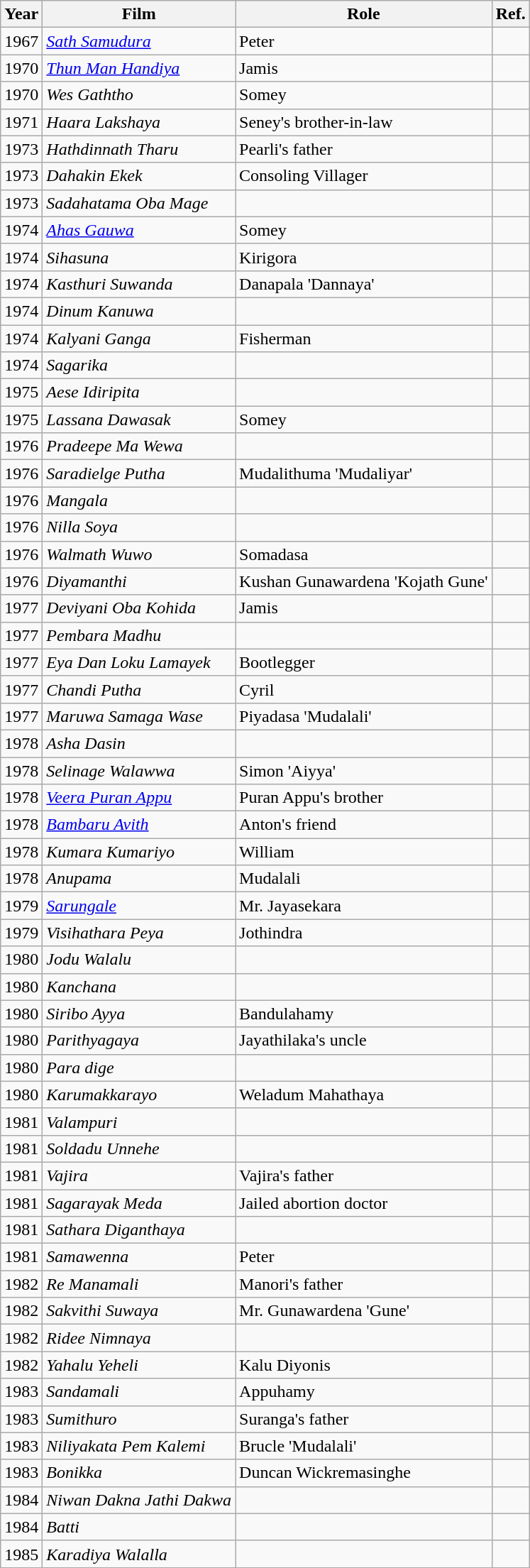<table class="wikitable">
<tr>
<th>Year</th>
<th>Film</th>
<th>Role</th>
<th>Ref.</th>
</tr>
<tr>
<td>1967</td>
<td><em><a href='#'>Sath Samudura</a></em></td>
<td>Peter</td>
<td></td>
</tr>
<tr>
<td>1970</td>
<td><em><a href='#'>Thun Man Handiya</a></em></td>
<td>Jamis</td>
<td></td>
</tr>
<tr>
<td>1970</td>
<td><em>Wes Gaththo</em></td>
<td>Somey</td>
<td></td>
</tr>
<tr>
<td>1971</td>
<td><em>Haara Lakshaya</em></td>
<td>Seney's brother-in-law</td>
<td></td>
</tr>
<tr>
<td>1973</td>
<td><em>Hathdinnath Tharu</em></td>
<td>Pearli's father</td>
<td></td>
</tr>
<tr>
<td>1973</td>
<td><em>Dahakin Ekek</em></td>
<td>Consoling Villager</td>
<td></td>
</tr>
<tr>
<td>1973</td>
<td><em>Sadahatama Oba Mage</em></td>
<td></td>
<td></td>
</tr>
<tr>
<td>1974</td>
<td><em><a href='#'>Ahas Gauwa</a></em></td>
<td>Somey</td>
<td></td>
</tr>
<tr>
<td>1974</td>
<td><em>Sihasuna</em></td>
<td>Kirigora</td>
<td></td>
</tr>
<tr>
<td>1974</td>
<td><em>Kasthuri Suwanda</em></td>
<td>Danapala 'Dannaya'</td>
<td></td>
</tr>
<tr>
<td>1974</td>
<td><em>Dinum Kanuwa</em></td>
<td></td>
<td></td>
</tr>
<tr>
<td>1974</td>
<td><em>Kalyani Ganga</em></td>
<td>Fisherman</td>
<td></td>
</tr>
<tr>
<td>1974</td>
<td><em>Sagarika</em></td>
<td></td>
<td></td>
</tr>
<tr>
<td>1975</td>
<td><em>Aese Idiripita</em></td>
<td></td>
<td></td>
</tr>
<tr>
<td>1975</td>
<td><em>Lassana Dawasak</em></td>
<td>Somey</td>
<td></td>
</tr>
<tr>
<td>1976</td>
<td><em>Pradeepe Ma Wewa</em></td>
<td></td>
<td></td>
</tr>
<tr>
<td>1976</td>
<td><em>Saradielge Putha</em></td>
<td>Mudalithuma 'Mudaliyar'</td>
<td></td>
</tr>
<tr>
<td>1976</td>
<td><em>Mangala</em></td>
<td></td>
<td></td>
</tr>
<tr>
<td>1976</td>
<td><em>Nilla Soya</em></td>
<td></td>
<td></td>
</tr>
<tr>
<td>1976</td>
<td><em>Walmath Wuwo</em></td>
<td>Somadasa</td>
<td></td>
</tr>
<tr>
<td>1976</td>
<td><em>Diyamanthi</em></td>
<td>Kushan Gunawardena 'Kojath Gune'</td>
<td></td>
</tr>
<tr>
<td>1977</td>
<td><em>Deviyani Oba Kohida</em></td>
<td>Jamis</td>
<td></td>
</tr>
<tr>
<td>1977</td>
<td><em>Pembara Madhu</em></td>
<td></td>
<td></td>
</tr>
<tr>
<td>1977</td>
<td><em>Eya Dan Loku Lamayek</em></td>
<td>Bootlegger</td>
<td></td>
</tr>
<tr>
<td>1977</td>
<td><em>Chandi Putha</em></td>
<td>Cyril</td>
<td></td>
</tr>
<tr>
<td>1977</td>
<td><em>Maruwa Samaga Wase</em></td>
<td>Piyadasa 'Mudalali'</td>
<td></td>
</tr>
<tr>
<td>1978</td>
<td><em>Asha Dasin</em></td>
<td></td>
<td></td>
</tr>
<tr>
<td>1978</td>
<td><em>Selinage Walawwa</em></td>
<td>Simon 'Aiyya'</td>
<td></td>
</tr>
<tr>
<td>1978</td>
<td><em><a href='#'>Veera Puran Appu</a></em></td>
<td>Puran Appu's brother</td>
<td></td>
</tr>
<tr>
<td>1978</td>
<td><em><a href='#'>Bambaru Avith</a></em></td>
<td>Anton's friend</td>
<td></td>
</tr>
<tr>
<td>1978</td>
<td><em>Kumara Kumariyo</em></td>
<td>William</td>
<td></td>
</tr>
<tr>
<td>1978</td>
<td><em>Anupama</em></td>
<td>Mudalali</td>
<td></td>
</tr>
<tr>
<td>1979</td>
<td><em><a href='#'>Sarungale</a></em></td>
<td>Mr. Jayasekara</td>
<td></td>
</tr>
<tr>
<td>1979</td>
<td><em>Visihathara Peya</em></td>
<td>Jothindra</td>
<td></td>
</tr>
<tr>
<td>1980</td>
<td><em>Jodu Walalu</em></td>
<td></td>
<td></td>
</tr>
<tr>
<td>1980</td>
<td><em>Kanchana</em></td>
<td></td>
<td></td>
</tr>
<tr>
<td>1980</td>
<td><em>Siribo Ayya</em></td>
<td>Bandulahamy</td>
<td></td>
</tr>
<tr>
<td>1980</td>
<td><em>Parithyagaya</em></td>
<td>Jayathilaka's uncle</td>
<td></td>
</tr>
<tr>
<td>1980</td>
<td><em>Para dige</em></td>
<td></td>
<td></td>
</tr>
<tr>
<td>1980</td>
<td><em>Karumakkarayo</em></td>
<td>Weladum Mahathaya</td>
<td></td>
</tr>
<tr>
<td>1981</td>
<td><em>Valampuri</em></td>
<td></td>
<td></td>
</tr>
<tr>
<td>1981</td>
<td><em>Soldadu Unnehe</em></td>
<td></td>
<td></td>
</tr>
<tr>
<td>1981</td>
<td><em>Vajira</em></td>
<td>Vajira's father</td>
<td></td>
</tr>
<tr>
<td>1981</td>
<td><em>Sagarayak Meda</em></td>
<td>Jailed abortion doctor</td>
<td></td>
</tr>
<tr>
<td>1981</td>
<td><em>Sathara Diganthaya</em></td>
<td></td>
<td></td>
</tr>
<tr>
<td>1981</td>
<td><em>Samawenna</em></td>
<td>Peter</td>
<td></td>
</tr>
<tr>
<td>1982</td>
<td><em>Re Manamali</em></td>
<td>Manori's father</td>
<td></td>
</tr>
<tr>
<td>1982</td>
<td><em>Sakvithi Suwaya</em></td>
<td>Mr. Gunawardena 'Gune'</td>
<td></td>
</tr>
<tr>
<td>1982</td>
<td><em>Ridee Nimnaya</em></td>
<td></td>
<td></td>
</tr>
<tr>
<td>1982</td>
<td><em>Yahalu Yeheli</em></td>
<td>Kalu Diyonis</td>
<td></td>
</tr>
<tr>
<td>1983</td>
<td><em>Sandamali</em></td>
<td>Appuhamy</td>
<td></td>
</tr>
<tr>
<td>1983</td>
<td><em>Sumithuro</em></td>
<td>Suranga's father</td>
<td></td>
</tr>
<tr>
<td>1983</td>
<td><em>Niliyakata Pem Kalemi</em></td>
<td>Brucle 'Mudalali'</td>
<td></td>
</tr>
<tr>
<td>1983</td>
<td><em>Bonikka</em></td>
<td>Duncan Wickremasinghe</td>
<td></td>
</tr>
<tr>
<td>1984</td>
<td><em>Niwan Dakna Jathi Dakwa</em></td>
<td></td>
<td></td>
</tr>
<tr>
<td>1984</td>
<td><em>Batti</em></td>
<td></td>
<td></td>
</tr>
<tr>
<td>1985</td>
<td><em>Karadiya Walalla</em></td>
<td></td>
<td></td>
</tr>
</table>
